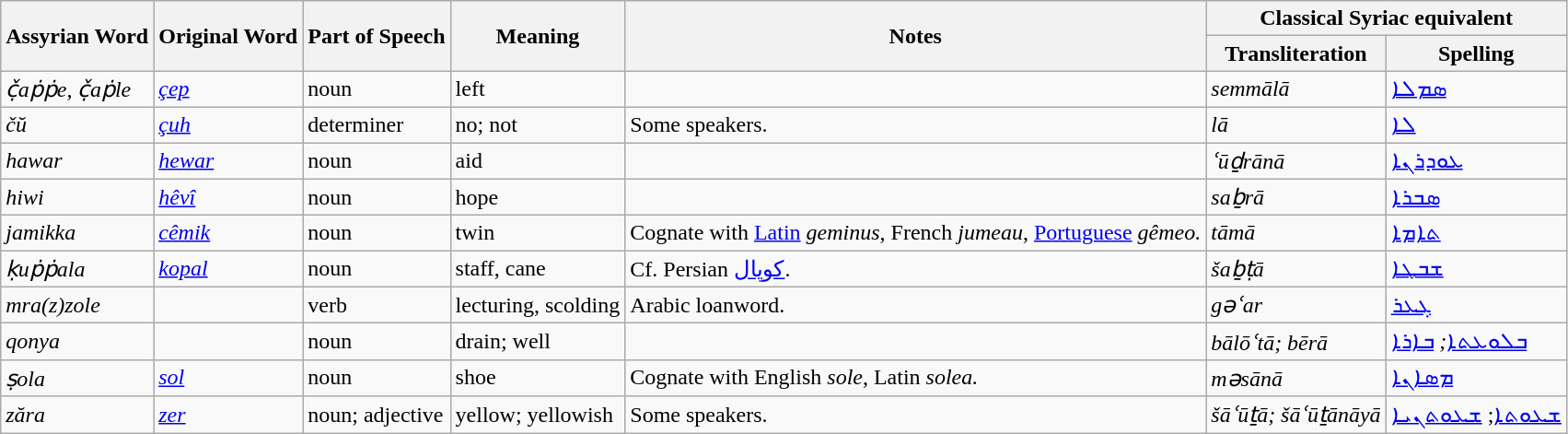<table class="wikitable">
<tr>
<th rowspan="2">Assyrian Word</th>
<th rowspan="2">Original Word</th>
<th rowspan="2">Part of Speech</th>
<th rowspan="2">Meaning</th>
<th rowspan="2">Notes</th>
<th colspan="2">Classical Syriac equivalent</th>
</tr>
<tr>
<th>Transliteration</th>
<th>Spelling</th>
</tr>
<tr>
<td><em>č̣aṗṗe, č̣aṗle</em></td>
<td><em><a href='#'>çep</a></em></td>
<td>noun</td>
<td>left</td>
<td></td>
<td><em>semmālā</em></td>
<td><a href='#'>ܣܡܠܐ</a></td>
</tr>
<tr>
<td><em>čŭ</em></td>
<td><em><a href='#'>çuh</a></em></td>
<td>determiner</td>
<td>no; not</td>
<td>Some speakers.</td>
<td><em>lā</em></td>
<td><a href='#'>ܠܐ</a></td>
</tr>
<tr>
<td><em>hawar</em></td>
<td><em><a href='#'>hewar</a></em></td>
<td>noun</td>
<td>aid</td>
<td></td>
<td><em>ʿūḏrānā</em></td>
<td><a href='#'>ܥܘܕܪܢܐ</a></td>
</tr>
<tr>
<td><em>hiwi</em></td>
<td><em><a href='#'>hêvî</a></em></td>
<td>noun</td>
<td>hope</td>
<td></td>
<td><em>saḇrā</em></td>
<td><a href='#'>ܣܒܪܐ</a></td>
</tr>
<tr>
<td><em>jamikka</em></td>
<td><em><a href='#'>cêmik</a></em></td>
<td>noun</td>
<td>twin</td>
<td>Cognate with <a href='#'>Latin</a> <em>geminus</em>, French <em>jumeau</em>, <a href='#'>Portuguese</a> <em>gêmeo.</em></td>
<td><em>tāmā</em></td>
<td><a href='#'>ܬܐܡܐ</a></td>
</tr>
<tr>
<td><em>ḳuṗṗala</em></td>
<td><em><a href='#'>kopal</a></em></td>
<td>noun</td>
<td>staff, cane</td>
<td>Cf. Persian <a href='#'>کوپال</a>.</td>
<td><em>šaḇṭā</em></td>
<td><a href='#'>ܫܒܛܐ</a></td>
</tr>
<tr>
<td><em>mra(z)zole</em></td>
<td></td>
<td>verb</td>
<td>lecturing, scolding</td>
<td>Arabic loanword.</td>
<td><em>gəʿar</em></td>
<td><a href='#'>ܓܥܪ</a></td>
</tr>
<tr>
<td><em>qonya</em></td>
<td></td>
<td>noun</td>
<td>drain; well</td>
<td></td>
<td><em>bālōʿtā; bērā</em></td>
<td><a href='#'>ܒܠܘܥܬܐ</a><em>;</em> <a href='#'>ܒܐܪܐ</a></td>
</tr>
<tr>
<td><em>ṣola</em></td>
<td><em><a href='#'>sol</a></em></td>
<td>noun</td>
<td>shoe</td>
<td>Cognate with English <em>sole</em>, Latin <em>solea.</em></td>
<td><em>məsānā</em></td>
<td><a href='#'>ܡܣܐܢܐ</a></td>
</tr>
<tr>
<td><em>zăra</em></td>
<td><a href='#'><em>zer</em></a></td>
<td>noun; adjective</td>
<td>yellow; yellowish</td>
<td>Some speakers.</td>
<td><em>šāʿūṯā; šāʿūṯānāyā</em></td>
<td><a href='#'>ܫܥܘܬܐ</a>; <a href='#'>ܫܥܘܬܢܝܐ</a></td>
</tr>
</table>
